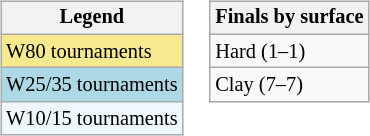<table>
<tr valign=top>
<td><br><table class=wikitable style="font-size:85%">
<tr>
<th>Legend</th>
</tr>
<tr style="background:#f7e98e">
<td>W80 tournaments</td>
</tr>
<tr style="background:lightblue;">
<td>W25/35 tournaments</td>
</tr>
<tr style="background:#f0f8ff;">
<td>W10/15 tournaments</td>
</tr>
</table>
</td>
<td><br><table class=wikitable style="font-size:85%">
<tr>
<th>Finals by surface</th>
</tr>
<tr>
<td>Hard (1–1)</td>
</tr>
<tr>
<td>Clay (7–7)</td>
</tr>
</table>
</td>
</tr>
</table>
